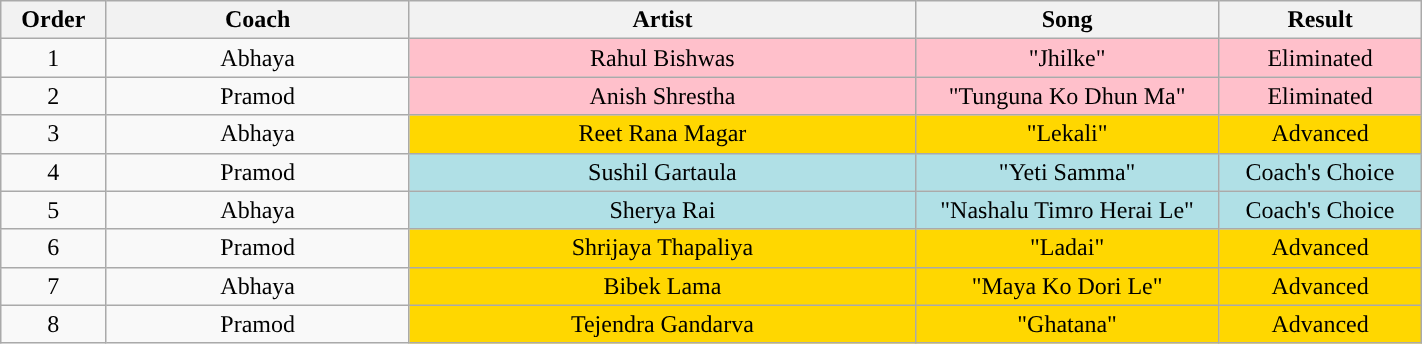<table class="wikitable plainrowheaders" style="text-align:center; width:75%;">
<tr>
<th scope="col" style="width:05%;">Order</th>
<th scope="col" style="width:15%;">Coach</th>
<th scope="col" style="width:25%;">Artist</th>
<th scope="col" style="width:15%;">Song</th>
<th scope="col" style="width:10%;">Result</th>
</tr>
<tr>
<td scope="row">1</td>
<td>Abhaya</td>
<td style="background:pink">Rahul Bishwas</td>
<td style="background:pink">"Jhilke"</td>
<td style="background:pink">Eliminated</td>
</tr>
<tr>
<td scope="row">2</td>
<td>Pramod</td>
<td style="background:pink">Anish Shrestha</td>
<td style="background:pink">"Tunguna Ko Dhun Ma"</td>
<td style="background:pink">Eliminated</td>
</tr>
<tr>
<td scope="row">3</td>
<td>Abhaya</td>
<td style="background:gold">Reet Rana Magar</td>
<td style="background:gold">"Lekali"</td>
<td style="background:gold">Advanced</td>
</tr>
<tr>
<td scope="row">4</td>
<td>Pramod</td>
<td style="background:#b0e0e6">Sushil Gartaula</td>
<td style="background:#b0e0e6">"Yeti Samma"</td>
<td style="background:#b0e0e6">Coach's Choice</td>
</tr>
<tr>
<td scope="row" `>5</td>
<td>Abhaya</td>
<td style="background:#b0e0e6">Sherya Rai</td>
<td style="background:#b0e0e6">"Nashalu Timro Herai Le"</td>
<td style="background:#b0e0e6">Coach's Choice</td>
</tr>
<tr>
<td scope="row">6</td>
<td>Pramod</td>
<td style="background:gold">Shrijaya Thapaliya</td>
<td style="background:gold">"Ladai"</td>
<td style="background:gold">Advanced</td>
</tr>
<tr>
<td scope="row">7</td>
<td>Abhaya</td>
<td style="background:gold">Bibek Lama</td>
<td style="background:gold">"Maya Ko Dori Le"</td>
<td style="background:gold">Advanced</td>
</tr>
<tr>
<td scope="row">8</td>
<td>Pramod</td>
<td style="background:gold">Tejendra Gandarva</td>
<td style="background:gold">"Ghatana"</td>
<td style="background:gold">Advanced</td>
</tr>
</table>
